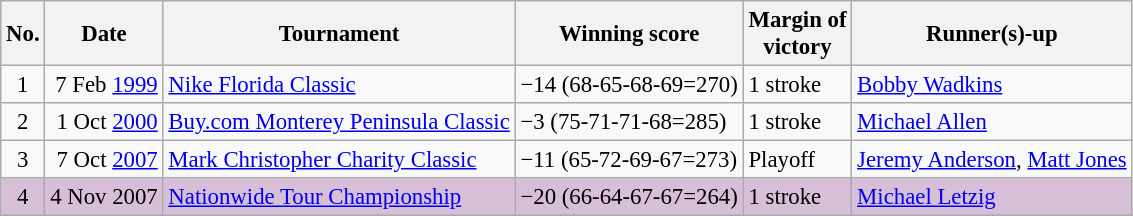<table class="wikitable" style="font-size:95%;">
<tr>
<th>No.</th>
<th>Date</th>
<th>Tournament</th>
<th>Winning score</th>
<th>Margin of<br>victory</th>
<th>Runner(s)-up</th>
</tr>
<tr>
<td align=center>1</td>
<td align=right>7 Feb <a href='#'>1999</a></td>
<td><a href='#'>Nike Florida Classic</a></td>
<td>−14 (68-65-68-69=270)</td>
<td>1 stroke</td>
<td> <a href='#'>Bobby Wadkins</a></td>
</tr>
<tr>
<td align=center>2</td>
<td align=right>1 Oct <a href='#'>2000</a></td>
<td><a href='#'>Buy.com Monterey Peninsula Classic</a></td>
<td>−3 (75-71-71-68=285)</td>
<td>1 stroke</td>
<td> <a href='#'>Michael Allen</a></td>
</tr>
<tr>
<td align=center>3</td>
<td align=right>7 Oct <a href='#'>2007</a></td>
<td><a href='#'>Mark Christopher Charity Classic</a></td>
<td>−11 (65-72-69-67=273)</td>
<td>Playoff</td>
<td> <a href='#'>Jeremy Anderson</a>,  <a href='#'>Matt Jones</a></td>
</tr>
<tr style="background:thistle;">
<td align=center>4</td>
<td align=right>4 Nov 2007</td>
<td><a href='#'>Nationwide Tour Championship</a></td>
<td>−20 (66-64-67-67=264)</td>
<td>1 stroke</td>
<td> <a href='#'>Michael Letzig</a></td>
</tr>
</table>
